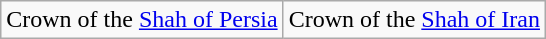<table class="wikitable">
<tr>
<td> Crown of the <a href='#'>Shah of Persia</a></td>
<td> Crown of the <a href='#'>Shah of Iran</a></td>
</tr>
</table>
